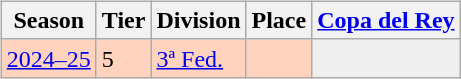<table>
<tr>
<td valign="top" width=0%><br><table class="wikitable">
<tr style="background:#f0f6fa;">
<th>Season</th>
<th>Tier</th>
<th>Division</th>
<th>Place</th>
<th><a href='#'>Copa del Rey</a></th>
</tr>
<tr>
<td style="background:#FFD3BD;"><a href='#'>2024–25</a></td>
<td style="background:#FFD3BD;">5</td>
<td style="background:#FFD3BD;"><a href='#'>3ª Fed.</a></td>
<td style="background:#FFD3BD;"></td>
<th style="background:#efefef;"></th>
</tr>
</table>
</td>
</tr>
</table>
